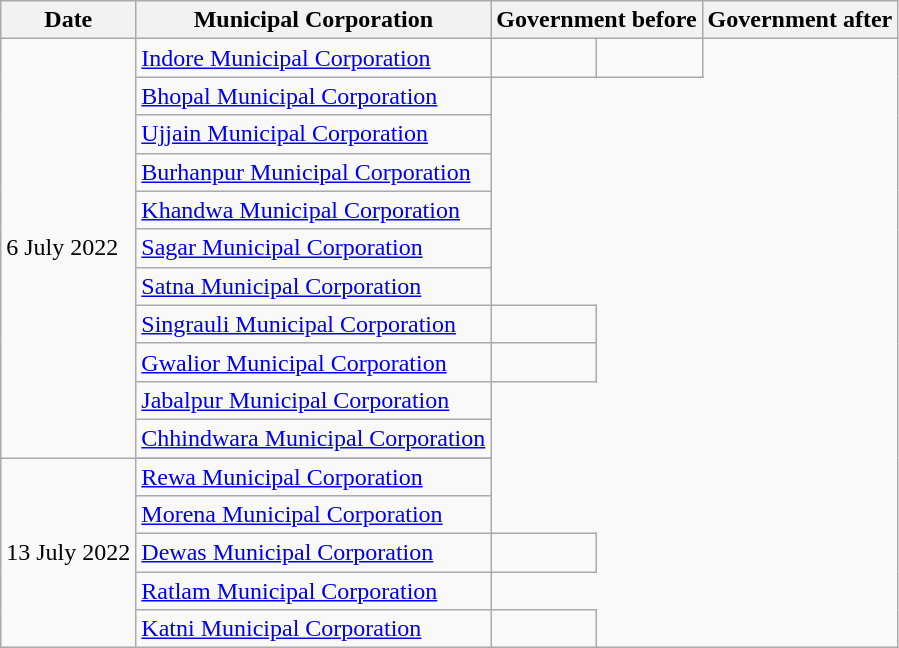<table class="wikitable sortable">
<tr>
<th>Date</th>
<th>Municipal Corporation</th>
<th colspan=2>Government before</th>
<th colspan=2>Government after</th>
</tr>
<tr>
<td rowspan="11">6 July 2022</td>
<td><a href='#'>Indore Municipal Corporation</a></td>
<td></td>
<td></td>
</tr>
<tr>
<td><a href='#'>Bhopal Municipal Corporation</a></td>
</tr>
<tr>
<td><a href='#'>Ujjain Municipal Corporation</a></td>
</tr>
<tr>
<td><a href='#'>Burhanpur Municipal Corporation</a></td>
</tr>
<tr>
<td><a href='#'>Khandwa Municipal Corporation</a></td>
</tr>
<tr>
<td><a href='#'>Sagar Municipal Corporation</a></td>
</tr>
<tr>
<td><a href='#'>Satna Municipal Corporation</a></td>
</tr>
<tr>
<td><a href='#'>Singrauli Municipal Corporation</a></td>
<td></td>
</tr>
<tr>
<td><a href='#'>Gwalior Municipal Corporation</a></td>
<td></td>
</tr>
<tr>
<td><a href='#'>Jabalpur Municipal Corporation</a></td>
</tr>
<tr>
<td><a href='#'>Chhindwara Municipal Corporation</a></td>
</tr>
<tr>
<td rowspan="6">13 July 2022</td>
</tr>
<tr>
<td><a href='#'>Rewa Municipal Corporation</a></td>
</tr>
<tr>
<td><a href='#'>Morena Municipal Corporation</a></td>
</tr>
<tr>
<td><a href='#'>Dewas Municipal Corporation</a></td>
<td></td>
</tr>
<tr>
<td><a href='#'>Ratlam Municipal Corporation</a></td>
</tr>
<tr>
<td><a href='#'>Katni Municipal Corporation</a></td>
<td></td>
</tr>
</table>
